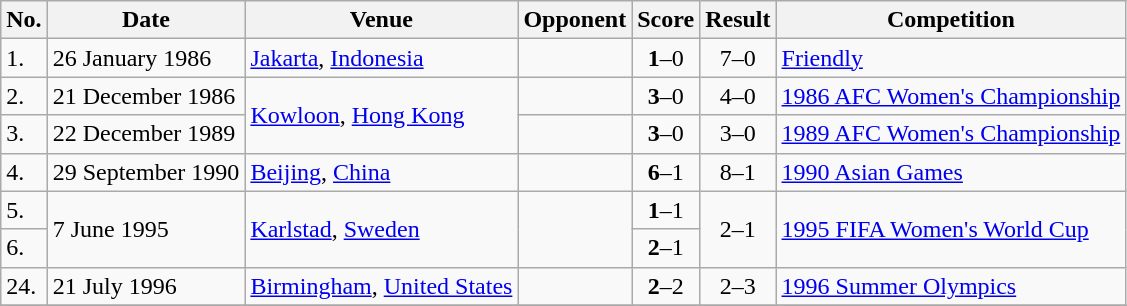<table class="wikitable">
<tr>
<th>No.</th>
<th>Date</th>
<th>Venue</th>
<th>Opponent</th>
<th>Score</th>
<th>Result</th>
<th>Competition</th>
</tr>
<tr>
<td>1.</td>
<td>26 January 1986</td>
<td><a href='#'>Jakarta</a>, <a href='#'>Indonesia</a></td>
<td></td>
<td align=center><strong>1</strong>–0</td>
<td align=center>7–0</td>
<td><a href='#'>Friendly</a></td>
</tr>
<tr>
<td>2.</td>
<td>21 December 1986</td>
<td rowspan=2><a href='#'>Kowloon</a>, <a href='#'>Hong Kong</a></td>
<td></td>
<td align=center><strong>3</strong>–0</td>
<td align=center>4–0</td>
<td><a href='#'>1986 AFC Women's Championship</a></td>
</tr>
<tr>
<td>3.</td>
<td>22 December 1989</td>
<td></td>
<td align=center><strong>3</strong>–0</td>
<td align=center>3–0</td>
<td><a href='#'>1989 AFC Women's Championship</a></td>
</tr>
<tr>
<td>4.</td>
<td>29 September 1990</td>
<td><a href='#'>Beijing</a>, <a href='#'>China</a></td>
<td></td>
<td align=center><strong>6</strong>–1</td>
<td align=center>8–1</td>
<td><a href='#'>1990 Asian Games</a></td>
</tr>
<tr>
<td>5.</td>
<td rowspan=2>7 June 1995</td>
<td rowspan=2><a href='#'>Karlstad</a>, <a href='#'>Sweden</a></td>
<td rowspan=2></td>
<td align=center><strong>1</strong>–1</td>
<td rowspan=2 align=center>2–1</td>
<td rowspan=2><a href='#'>1995 FIFA Women's World Cup</a></td>
</tr>
<tr>
<td>6.</td>
<td align=center><strong>2</strong>–1</td>
</tr>
<tr>
<td>24.</td>
<td>21 July 1996</td>
<td><a href='#'>Birmingham</a>, <a href='#'>United States</a></td>
<td></td>
<td align=center><strong>2</strong>–2</td>
<td align=center>2–3</td>
<td><a href='#'>1996 Summer Olympics</a></td>
</tr>
<tr>
</tr>
</table>
